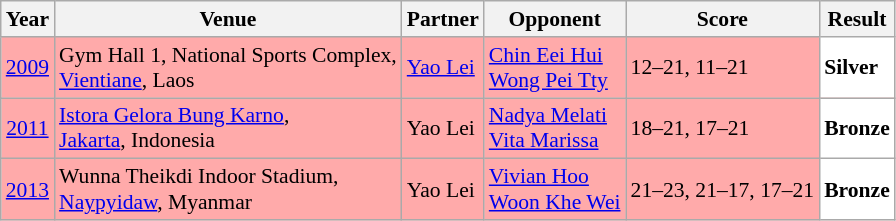<table class="sortable wikitable" style="font-size: 90%;">
<tr>
<th>Year</th>
<th>Venue</th>
<th>Partner</th>
<th>Opponent</th>
<th>Score</th>
<th>Result</th>
</tr>
<tr style="background:#FFAAAA">
<td align="center"><a href='#'>2009</a></td>
<td align="left">Gym Hall 1, National Sports Complex,<br><a href='#'>Vientiane</a>, Laos</td>
<td align="left"> <a href='#'>Yao Lei</a></td>
<td align="left"> <a href='#'>Chin Eei Hui</a><br> <a href='#'>Wong Pei Tty</a></td>
<td align="left">12–21, 11–21</td>
<td style="text-align:left; background:white"> <strong>Silver</strong></td>
</tr>
<tr style="background:#FFAAAA">
<td align="center"><a href='#'>2011</a></td>
<td align="left"><a href='#'>Istora Gelora Bung Karno</a>,<br><a href='#'>Jakarta</a>, Indonesia</td>
<td align="left"> Yao Lei</td>
<td align="left"> <a href='#'>Nadya Melati</a><br> <a href='#'>Vita Marissa</a></td>
<td align="left">18–21, 17–21</td>
<td style="text-align:left; background:white"> <strong>Bronze</strong></td>
</tr>
<tr style="background:#FFAAAA">
<td align="center"><a href='#'>2013</a></td>
<td align="left">Wunna Theikdi Indoor Stadium,<br><a href='#'>Naypyidaw</a>, Myanmar</td>
<td align="left"> Yao Lei</td>
<td align="left"> <a href='#'>Vivian Hoo</a><br> <a href='#'>Woon Khe Wei</a></td>
<td align="left">21–23, 21–17, 17–21</td>
<td style="text-align:left; background:white"> <strong>Bronze</strong></td>
</tr>
</table>
